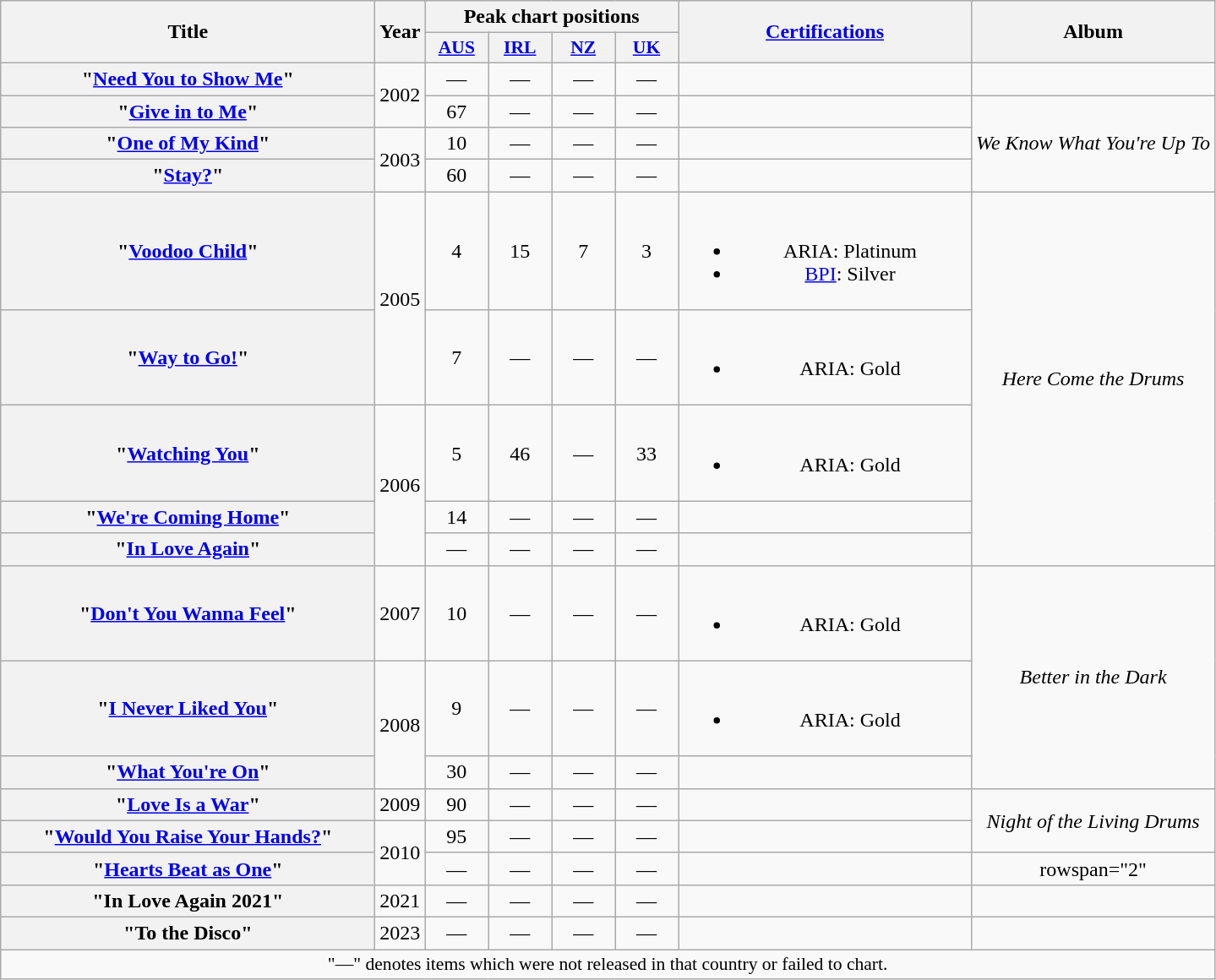<table class="wikitable plainrowheaders" style="text-align:center;">
<tr>
<th scope="col" rowspan="2" style="width:18em;">Title</th>
<th scope="col" rowspan="2">Year</th>
<th scope="col" colspan="4">Peak chart positions</th>
<th scope="col" rowspan="2" style="width:14em;"><a href='#'>Certifications</a></th>
<th scope="col" rowspan="2">Album</th>
</tr>
<tr>
<th scope="col" style="width:3em;font-size:90%;"><a href='#'>AUS</a><br></th>
<th scope="col" style="width:3em;font-size:90%;"><a href='#'>IRL</a><br></th>
<th scope="col" style="width:3em;font-size:90%;"><a href='#'>NZ</a><br></th>
<th scope="col" style="width:3em;font-size:90%;"><a href='#'>UK</a><br></th>
</tr>
<tr>
<th scope="row">"<a href='#'>Need You to Show Me</a>"</th>
<td rowspan="2">2002</td>
<td>—</td>
<td>—</td>
<td>—</td>
<td>—</td>
<td></td>
<td></td>
</tr>
<tr>
<th scope="row">"<a href='#'>Give in to Me</a>"</th>
<td>67</td>
<td>—</td>
<td>—</td>
<td>—</td>
<td></td>
<td rowspan="3"><em>We Know What You're Up To</em></td>
</tr>
<tr>
<th scope="row">"<a href='#'>One of My Kind</a>"<br></th>
<td rowspan="2">2003</td>
<td>10</td>
<td>—</td>
<td>—</td>
<td>—</td>
<td></td>
</tr>
<tr>
<th scope="row">"<a href='#'>Stay?</a>"</th>
<td>60</td>
<td>—</td>
<td>—</td>
<td>—</td>
<td></td>
</tr>
<tr>
<th scope="row">"<a href='#'>Voodoo Child</a>"</th>
<td rowspan="2">2005</td>
<td>4</td>
<td>15</td>
<td>7</td>
<td>3</td>
<td><br><ul><li>ARIA: Platinum</li><li><a href='#'>BPI</a>: Silver</li></ul></td>
<td rowspan="5"><em>Here Come the Drums</em></td>
</tr>
<tr>
<th scope="row">"<a href='#'>Way to Go!</a>"</th>
<td>7</td>
<td>—</td>
<td>—</td>
<td>—</td>
<td><br><ul><li>ARIA: Gold</li></ul></td>
</tr>
<tr>
<th scope="row">"<a href='#'>Watching You</a>"</th>
<td rowspan="3">2006</td>
<td>5</td>
<td>46</td>
<td>—</td>
<td>33</td>
<td><br><ul><li>ARIA: Gold</li></ul></td>
</tr>
<tr>
<th scope="row">"<a href='#'>We're Coming Home</a>"</th>
<td>14</td>
<td>—</td>
<td>—</td>
<td>—</td>
<td align="center"></td>
</tr>
<tr>
<th scope="row">"<a href='#'>In Love Again</a>"</th>
<td>—</td>
<td>—</td>
<td>—</td>
<td>—</td>
<td></td>
</tr>
<tr>
<th scope="row">"<a href='#'>Don't You Wanna Feel</a>"</th>
<td>2007</td>
<td>10</td>
<td>—</td>
<td>—</td>
<td>—</td>
<td><br><ul><li>ARIA: Gold</li></ul></td>
<td rowspan="3"><em>Better in the Dark</em></td>
</tr>
<tr>
<th scope="row">"<a href='#'>I Never Liked You</a>"</th>
<td rowspan="2">2008</td>
<td>9</td>
<td>—</td>
<td>—</td>
<td>—</td>
<td><br><ul><li>ARIA: Gold</li></ul></td>
</tr>
<tr>
<th scope="row">"<a href='#'>What You're On</a>"</th>
<td>30</td>
<td>—</td>
<td>—</td>
<td>—</td>
<td></td>
</tr>
<tr>
<th scope="row">"<a href='#'>Love Is a War</a>"</th>
<td>2009</td>
<td>90</td>
<td>—</td>
<td>—</td>
<td>—</td>
<td></td>
<td rowspan="2"><em>Night of the Living Drums</em></td>
</tr>
<tr>
<th scope="row">"<a href='#'>Would You Raise Your Hands?</a>"</th>
<td rowspan="2">2010</td>
<td>95</td>
<td>—</td>
<td>—</td>
<td>—</td>
<td></td>
</tr>
<tr>
<th scope="row">"<a href='#'>Hearts Beat as One</a>"</th>
<td>—</td>
<td>—</td>
<td>—</td>
<td>—</td>
<td></td>
<td>rowspan="2" </td>
</tr>
<tr>
<th scope="row">"In Love Again 2021"</th>
<td>2021</td>
<td>—</td>
<td>—</td>
<td>—</td>
<td>—</td>
<td></td>
</tr>
<tr>
<th scope="row">"To the Disco"</th>
<td>2023</td>
<td>—</td>
<td>—</td>
<td>—</td>
<td>—</td>
<td></td>
<td></td>
</tr>
<tr>
<td colspan="8" style="font-size:90%;">"—" denotes items which were not released in that country or failed to chart.</td>
</tr>
</table>
